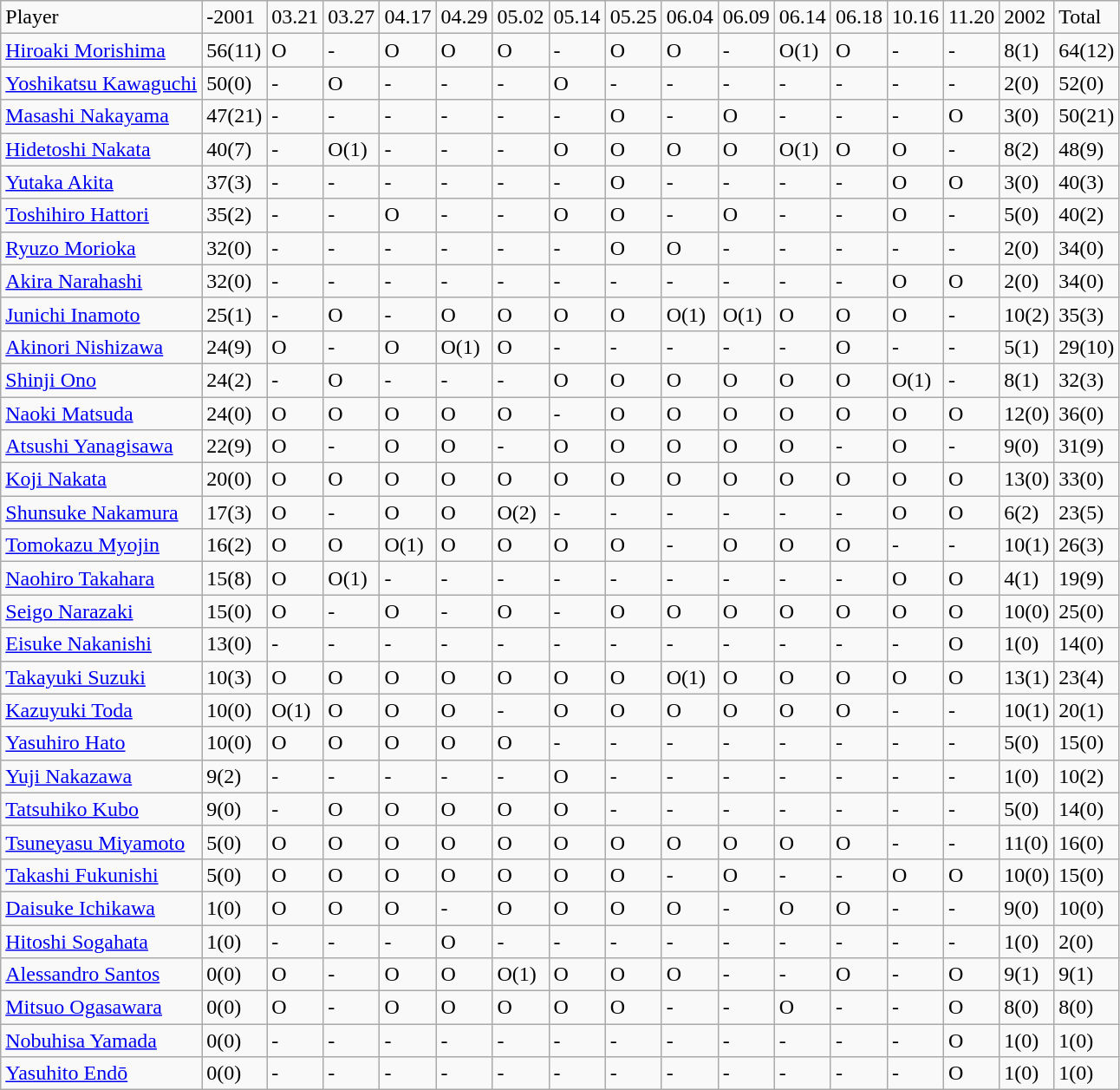<table class="wikitable" style="text-align:left;">
<tr>
<td>Player</td>
<td>-2001</td>
<td>03.21</td>
<td>03.27</td>
<td>04.17</td>
<td>04.29</td>
<td>05.02</td>
<td>05.14</td>
<td>05.25</td>
<td>06.04</td>
<td>06.09</td>
<td>06.14</td>
<td>06.18</td>
<td>10.16</td>
<td>11.20</td>
<td>2002</td>
<td>Total</td>
</tr>
<tr>
<td><a href='#'>Hiroaki Morishima</a></td>
<td>56(11)</td>
<td>O</td>
<td>-</td>
<td>O</td>
<td>O</td>
<td>O</td>
<td>-</td>
<td>O</td>
<td>O</td>
<td>-</td>
<td>O(1)</td>
<td>O</td>
<td>-</td>
<td>-</td>
<td>8(1)</td>
<td>64(12)</td>
</tr>
<tr>
<td><a href='#'>Yoshikatsu Kawaguchi</a></td>
<td>50(0)</td>
<td>-</td>
<td>O</td>
<td>-</td>
<td>-</td>
<td>-</td>
<td>O</td>
<td>-</td>
<td>-</td>
<td>-</td>
<td>-</td>
<td>-</td>
<td>-</td>
<td>-</td>
<td>2(0)</td>
<td>52(0)</td>
</tr>
<tr>
<td><a href='#'>Masashi Nakayama</a></td>
<td>47(21)</td>
<td>-</td>
<td>-</td>
<td>-</td>
<td>-</td>
<td>-</td>
<td>-</td>
<td>O</td>
<td>-</td>
<td>O</td>
<td>-</td>
<td>-</td>
<td>-</td>
<td>O</td>
<td>3(0)</td>
<td>50(21)</td>
</tr>
<tr>
<td><a href='#'>Hidetoshi Nakata</a></td>
<td>40(7)</td>
<td>-</td>
<td>O(1)</td>
<td>-</td>
<td>-</td>
<td>-</td>
<td>O</td>
<td>O</td>
<td>O</td>
<td>O</td>
<td>O(1)</td>
<td>O</td>
<td>O</td>
<td>-</td>
<td>8(2)</td>
<td>48(9)</td>
</tr>
<tr>
<td><a href='#'>Yutaka Akita</a></td>
<td>37(3)</td>
<td>-</td>
<td>-</td>
<td>-</td>
<td>-</td>
<td>-</td>
<td>-</td>
<td>O</td>
<td>-</td>
<td>-</td>
<td>-</td>
<td>-</td>
<td>O</td>
<td>O</td>
<td>3(0)</td>
<td>40(3)</td>
</tr>
<tr>
<td><a href='#'>Toshihiro Hattori</a></td>
<td>35(2)</td>
<td>-</td>
<td>-</td>
<td>O</td>
<td>-</td>
<td>-</td>
<td>O</td>
<td>O</td>
<td>-</td>
<td>O</td>
<td>-</td>
<td>-</td>
<td>O</td>
<td>-</td>
<td>5(0)</td>
<td>40(2)</td>
</tr>
<tr>
<td><a href='#'>Ryuzo Morioka</a></td>
<td>32(0)</td>
<td>-</td>
<td>-</td>
<td>-</td>
<td>-</td>
<td>-</td>
<td>-</td>
<td>O</td>
<td>O</td>
<td>-</td>
<td>-</td>
<td>-</td>
<td>-</td>
<td>-</td>
<td>2(0)</td>
<td>34(0)</td>
</tr>
<tr>
<td><a href='#'>Akira Narahashi</a></td>
<td>32(0)</td>
<td>-</td>
<td>-</td>
<td>-</td>
<td>-</td>
<td>-</td>
<td>-</td>
<td>-</td>
<td>-</td>
<td>-</td>
<td>-</td>
<td>-</td>
<td>O</td>
<td>O</td>
<td>2(0)</td>
<td>34(0)</td>
</tr>
<tr>
<td><a href='#'>Junichi Inamoto</a></td>
<td>25(1)</td>
<td>-</td>
<td>O</td>
<td>-</td>
<td>O</td>
<td>O</td>
<td>O</td>
<td>O</td>
<td>O(1)</td>
<td>O(1)</td>
<td>O</td>
<td>O</td>
<td>O</td>
<td>-</td>
<td>10(2)</td>
<td>35(3)</td>
</tr>
<tr>
<td><a href='#'>Akinori Nishizawa</a></td>
<td>24(9)</td>
<td>O</td>
<td>-</td>
<td>O</td>
<td>O(1)</td>
<td>O</td>
<td>-</td>
<td>-</td>
<td>-</td>
<td>-</td>
<td>-</td>
<td>O</td>
<td>-</td>
<td>-</td>
<td>5(1)</td>
<td>29(10)</td>
</tr>
<tr>
<td><a href='#'>Shinji Ono</a></td>
<td>24(2)</td>
<td>-</td>
<td>O</td>
<td>-</td>
<td>-</td>
<td>-</td>
<td>O</td>
<td>O</td>
<td>O</td>
<td>O</td>
<td>O</td>
<td>O</td>
<td>O(1)</td>
<td>-</td>
<td>8(1)</td>
<td>32(3)</td>
</tr>
<tr>
<td><a href='#'>Naoki Matsuda</a></td>
<td>24(0)</td>
<td>O</td>
<td>O</td>
<td>O</td>
<td>O</td>
<td>O</td>
<td>-</td>
<td>O</td>
<td>O</td>
<td>O</td>
<td>O</td>
<td>O</td>
<td>O</td>
<td>O</td>
<td>12(0)</td>
<td>36(0)</td>
</tr>
<tr>
<td><a href='#'>Atsushi Yanagisawa</a></td>
<td>22(9)</td>
<td>O</td>
<td>-</td>
<td>O</td>
<td>O</td>
<td>-</td>
<td>O</td>
<td>O</td>
<td>O</td>
<td>O</td>
<td>O</td>
<td>-</td>
<td>O</td>
<td>-</td>
<td>9(0)</td>
<td>31(9)</td>
</tr>
<tr>
<td><a href='#'>Koji Nakata</a></td>
<td>20(0)</td>
<td>O</td>
<td>O</td>
<td>O</td>
<td>O</td>
<td>O</td>
<td>O</td>
<td>O</td>
<td>O</td>
<td>O</td>
<td>O</td>
<td>O</td>
<td>O</td>
<td>O</td>
<td>13(0)</td>
<td>33(0)</td>
</tr>
<tr>
<td><a href='#'>Shunsuke Nakamura</a></td>
<td>17(3)</td>
<td>O</td>
<td>-</td>
<td>O</td>
<td>O</td>
<td>O(2)</td>
<td>-</td>
<td>-</td>
<td>-</td>
<td>-</td>
<td>-</td>
<td>-</td>
<td>O</td>
<td>O</td>
<td>6(2)</td>
<td>23(5)</td>
</tr>
<tr>
<td><a href='#'>Tomokazu Myojin</a></td>
<td>16(2)</td>
<td>O</td>
<td>O</td>
<td>O(1)</td>
<td>O</td>
<td>O</td>
<td>O</td>
<td>O</td>
<td>-</td>
<td>O</td>
<td>O</td>
<td>O</td>
<td>-</td>
<td>-</td>
<td>10(1)</td>
<td>26(3)</td>
</tr>
<tr>
<td><a href='#'>Naohiro Takahara</a></td>
<td>15(8)</td>
<td>O</td>
<td>O(1)</td>
<td>-</td>
<td>-</td>
<td>-</td>
<td>-</td>
<td>-</td>
<td>-</td>
<td>-</td>
<td>-</td>
<td>-</td>
<td>O</td>
<td>O</td>
<td>4(1)</td>
<td>19(9)</td>
</tr>
<tr>
<td><a href='#'>Seigo Narazaki</a></td>
<td>15(0)</td>
<td>O</td>
<td>-</td>
<td>O</td>
<td>-</td>
<td>O</td>
<td>-</td>
<td>O</td>
<td>O</td>
<td>O</td>
<td>O</td>
<td>O</td>
<td>O</td>
<td>O</td>
<td>10(0)</td>
<td>25(0)</td>
</tr>
<tr>
<td><a href='#'>Eisuke Nakanishi</a></td>
<td>13(0)</td>
<td>-</td>
<td>-</td>
<td>-</td>
<td>-</td>
<td>-</td>
<td>-</td>
<td>-</td>
<td>-</td>
<td>-</td>
<td>-</td>
<td>-</td>
<td>-</td>
<td>O</td>
<td>1(0)</td>
<td>14(0)</td>
</tr>
<tr>
<td><a href='#'>Takayuki Suzuki</a></td>
<td>10(3)</td>
<td>O</td>
<td>O</td>
<td>O</td>
<td>O</td>
<td>O</td>
<td>O</td>
<td>O</td>
<td>O(1)</td>
<td>O</td>
<td>O</td>
<td>O</td>
<td>O</td>
<td>O</td>
<td>13(1)</td>
<td>23(4)</td>
</tr>
<tr>
<td><a href='#'>Kazuyuki Toda</a></td>
<td>10(0)</td>
<td>O(1)</td>
<td>O</td>
<td>O</td>
<td>O</td>
<td>-</td>
<td>O</td>
<td>O</td>
<td>O</td>
<td>O</td>
<td>O</td>
<td>O</td>
<td>-</td>
<td>-</td>
<td>10(1)</td>
<td>20(1)</td>
</tr>
<tr>
<td><a href='#'>Yasuhiro Hato</a></td>
<td>10(0)</td>
<td>O</td>
<td>O</td>
<td>O</td>
<td>O</td>
<td>O</td>
<td>-</td>
<td>-</td>
<td>-</td>
<td>-</td>
<td>-</td>
<td>-</td>
<td>-</td>
<td>-</td>
<td>5(0)</td>
<td>15(0)</td>
</tr>
<tr>
<td><a href='#'>Yuji Nakazawa</a></td>
<td>9(2)</td>
<td>-</td>
<td>-</td>
<td>-</td>
<td>-</td>
<td>-</td>
<td>O</td>
<td>-</td>
<td>-</td>
<td>-</td>
<td>-</td>
<td>-</td>
<td>-</td>
<td>-</td>
<td>1(0)</td>
<td>10(2)</td>
</tr>
<tr>
<td><a href='#'>Tatsuhiko Kubo</a></td>
<td>9(0)</td>
<td>-</td>
<td>O</td>
<td>O</td>
<td>O</td>
<td>O</td>
<td>O</td>
<td>-</td>
<td>-</td>
<td>-</td>
<td>-</td>
<td>-</td>
<td>-</td>
<td>-</td>
<td>5(0)</td>
<td>14(0)</td>
</tr>
<tr>
<td><a href='#'>Tsuneyasu Miyamoto</a></td>
<td>5(0)</td>
<td>O</td>
<td>O</td>
<td>O</td>
<td>O</td>
<td>O</td>
<td>O</td>
<td>O</td>
<td>O</td>
<td>O</td>
<td>O</td>
<td>O</td>
<td>-</td>
<td>-</td>
<td>11(0)</td>
<td>16(0)</td>
</tr>
<tr>
<td><a href='#'>Takashi Fukunishi</a></td>
<td>5(0)</td>
<td>O</td>
<td>O</td>
<td>O</td>
<td>O</td>
<td>O</td>
<td>O</td>
<td>O</td>
<td>-</td>
<td>O</td>
<td>-</td>
<td>-</td>
<td>O</td>
<td>O</td>
<td>10(0)</td>
<td>15(0)</td>
</tr>
<tr>
<td><a href='#'>Daisuke Ichikawa</a></td>
<td>1(0)</td>
<td>O</td>
<td>O</td>
<td>O</td>
<td>-</td>
<td>O</td>
<td>O</td>
<td>O</td>
<td>O</td>
<td>-</td>
<td>O</td>
<td>O</td>
<td>-</td>
<td>-</td>
<td>9(0)</td>
<td>10(0)</td>
</tr>
<tr>
<td><a href='#'>Hitoshi Sogahata</a></td>
<td>1(0)</td>
<td>-</td>
<td>-</td>
<td>-</td>
<td>O</td>
<td>-</td>
<td>-</td>
<td>-</td>
<td>-</td>
<td>-</td>
<td>-</td>
<td>-</td>
<td>-</td>
<td>-</td>
<td>1(0)</td>
<td>2(0)</td>
</tr>
<tr>
<td><a href='#'>Alessandro Santos</a></td>
<td>0(0)</td>
<td>O</td>
<td>-</td>
<td>O</td>
<td>O</td>
<td>O(1)</td>
<td>O</td>
<td>O</td>
<td>O</td>
<td>-</td>
<td>-</td>
<td>O</td>
<td>-</td>
<td>O</td>
<td>9(1)</td>
<td>9(1)</td>
</tr>
<tr>
<td><a href='#'>Mitsuo Ogasawara</a></td>
<td>0(0)</td>
<td>O</td>
<td>-</td>
<td>O</td>
<td>O</td>
<td>O</td>
<td>O</td>
<td>O</td>
<td>-</td>
<td>-</td>
<td>O</td>
<td>-</td>
<td>-</td>
<td>O</td>
<td>8(0)</td>
<td>8(0)</td>
</tr>
<tr>
<td><a href='#'>Nobuhisa Yamada</a></td>
<td>0(0)</td>
<td>-</td>
<td>-</td>
<td>-</td>
<td>-</td>
<td>-</td>
<td>-</td>
<td>-</td>
<td>-</td>
<td>-</td>
<td>-</td>
<td>-</td>
<td>-</td>
<td>O</td>
<td>1(0)</td>
<td>1(0)</td>
</tr>
<tr>
<td><a href='#'>Yasuhito Endō</a></td>
<td>0(0)</td>
<td>-</td>
<td>-</td>
<td>-</td>
<td>-</td>
<td>-</td>
<td>-</td>
<td>-</td>
<td>-</td>
<td>-</td>
<td>-</td>
<td>-</td>
<td>-</td>
<td>O</td>
<td>1(0)</td>
<td>1(0)</td>
</tr>
</table>
